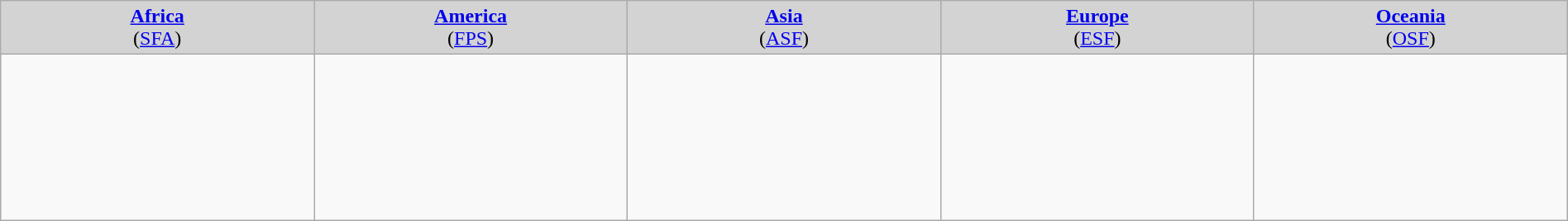<table class="wikitable" style="width:100%;">
<tr style="background:Lightgrey;">
<td style="width:12%; text-align:center;"><strong><a href='#'>Africa</a></strong><br>(<a href='#'>SFA</a>)</td>
<td style="width:12%; text-align:center;"><strong><a href='#'>America</a><br></strong>(<a href='#'>FPS</a>)</td>
<td style="width:12%; text-align:center;"><strong><a href='#'>Asia</a></strong><br>(<a href='#'>ASF</a>)</td>
<td style="width:12%; text-align:center;"><strong><a href='#'>Europe</a></strong><br>(<a href='#'>ESF</a>)</td>
<td style="width:12%; text-align:center;"><strong><a href='#'>Oceania</a></strong><br>(<a href='#'>OSF</a>)</td>
</tr>
<tr>
<td style="text-align:left;"> <br><br></td>
<td style="text-align:left;"><br><br><br><br> </td>
<td style="text-align:left;"><br><br><br><br></td>
<td style="text-align:left;"> <br><br><br><br><br><br><br></td>
<td style="text-align:left;"><br></td>
</tr>
</table>
